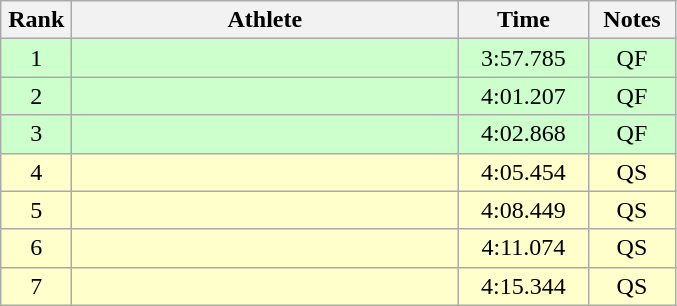<table class=wikitable style="text-align:center">
<tr>
<th width=40>Rank</th>
<th width=250>Athlete</th>
<th width=80>Time</th>
<th width=50>Notes</th>
</tr>
<tr bgcolor="ccffcc">
<td>1</td>
<td align=left></td>
<td>3:57.785</td>
<td>QF</td>
</tr>
<tr bgcolor="ccffcc">
<td>2</td>
<td align=left></td>
<td>4:01.207</td>
<td>QF</td>
</tr>
<tr bgcolor="ccffcc">
<td>3</td>
<td align=left></td>
<td>4:02.868</td>
<td>QF</td>
</tr>
<tr bgcolor="#ffffcc">
<td>4</td>
<td align=left></td>
<td>4:05.454</td>
<td>QS</td>
</tr>
<tr bgcolor="#ffffcc">
<td>5</td>
<td align=left></td>
<td>4:08.449</td>
<td>QS</td>
</tr>
<tr bgcolor="#ffffcc">
<td>6</td>
<td align=left></td>
<td>4:11.074</td>
<td>QS</td>
</tr>
<tr bgcolor="#ffffcc">
<td>7</td>
<td align=left></td>
<td>4:15.344</td>
<td>QS</td>
</tr>
</table>
